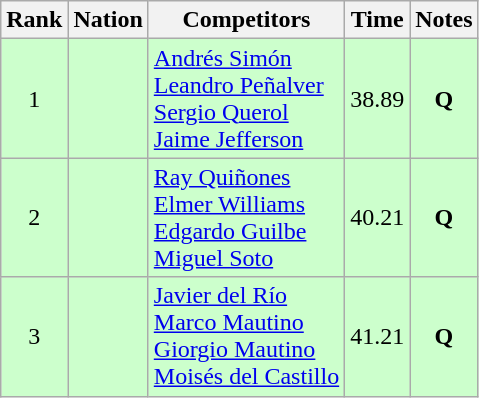<table class="wikitable sortable" style="text-align:center">
<tr>
<th>Rank</th>
<th>Nation</th>
<th>Competitors</th>
<th>Time</th>
<th>Notes</th>
</tr>
<tr bgcolor=ccffcc>
<td align=center>1</td>
<td align=left></td>
<td align=left><a href='#'>Andrés Simón</a><br><a href='#'>Leandro Peñalver</a><br><a href='#'>Sergio Querol</a><br><a href='#'>Jaime Jefferson</a></td>
<td>38.89</td>
<td><strong>Q</strong></td>
</tr>
<tr bgcolor=ccffcc>
<td align=center>2</td>
<td align=left></td>
<td align=left><a href='#'>Ray Quiñones</a><br><a href='#'>Elmer Williams</a><br><a href='#'>Edgardo Guilbe</a><br><a href='#'>Miguel Soto</a></td>
<td>40.21</td>
<td><strong>Q</strong></td>
</tr>
<tr bgcolor=ccffcc>
<td align=center>3</td>
<td align=left></td>
<td align=left><a href='#'>Javier del Río</a><br><a href='#'>Marco Mautino</a><br><a href='#'>Giorgio Mautino</a><br><a href='#'>Moisés del Castillo</a></td>
<td>41.21</td>
<td><strong>Q</strong></td>
</tr>
</table>
